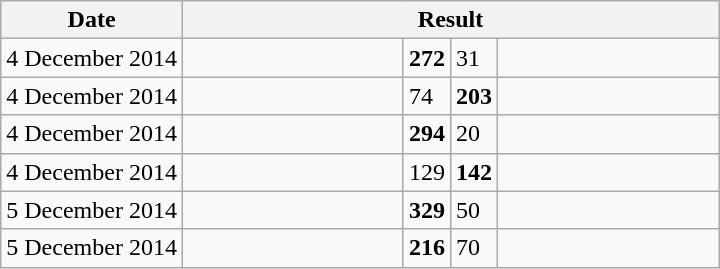<table class="wikitable">
<tr>
<th>Date</th>
<th colspan=4>Result</th>
</tr>
<tr>
<td>4 December 2014</td>
<td width=140px><strong></strong></td>
<td style="text-align:left;"><strong>272</strong></td>
<td>31</td>
<td width=140px style="text-align:left;"></td>
</tr>
<tr>
<td>4 December 2014</td>
<td width=140px></td>
<td style="text-align:left;">74</td>
<td><strong>203</strong></td>
<td width=140px style="text-align:left;"><strong></strong></td>
</tr>
<tr>
<td>4 December 2014</td>
<td width=140px><strong></strong></td>
<td style="text-align:left;"><strong>294</strong></td>
<td>20</td>
<td width=140px style="text-align:left;"></td>
</tr>
<tr>
<td>4 December 2014</td>
<td width=140px></td>
<td style="text-align:left;">129</td>
<td><strong>142</strong></td>
<td width=140px style="text-align:left;"><strong></strong></td>
</tr>
<tr>
<td>5 December 2014</td>
<td width=140px><strong></strong></td>
<td style="text-align:left;"><strong>329</strong></td>
<td>50</td>
<td width=140px style="text-align:left;"></td>
</tr>
<tr>
<td>5 December 2014</td>
<td width=140px><strong></strong></td>
<td style="text-align:left;"><strong>216</strong></td>
<td>70</td>
<td width=140px style="text-align:left;"></td>
</tr>
</table>
